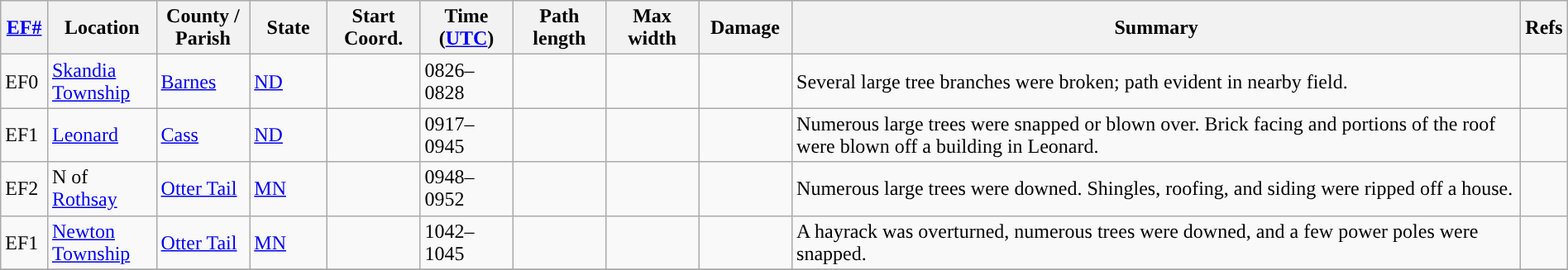<table class="wikitable sortable" style="width:100%;">
<tr>
<th scope="col" width="3%" align="center"><a href='#'>EF#</a></th>
<th scope="col" width="7%" align="center" class="unsortable">Location</th>
<th scope="col" width="6%" align="center" class="unsortable">County / Parish</th>
<th scope="col" width="5%" align="center">State</th>
<th scope="col" width="6%" align="center">Start Coord.</th>
<th scope="col" width="6%" align="center">Time (<a href='#'>UTC</a>)</th>
<th scope="col" width="6%" align="center">Path length</th>
<th scope="col" width="6%" align="center">Max width</th>
<th scope="col" width="6%" align="center">Damage</th>
<th scope="col" width="48%" class="unsortable" align="center">Summary</th>
<th scope="col" width="48%" class="unsortable" align="center">Refs</th>
</tr>
<tr>
<td>EF0</td>
<td><a href='#'>Skandia Township</a></td>
<td><a href='#'>Barnes</a></td>
<td><a href='#'>ND</a></td>
<td></td>
<td>0826–0828</td>
<td></td>
<td></td>
<td></td>
<td>Several large tree branches were broken; path evident in nearby field.</td>
<td></td>
</tr>
<tr>
<td>EF1</td>
<td><a href='#'>Leonard</a></td>
<td><a href='#'>Cass</a></td>
<td><a href='#'>ND</a></td>
<td></td>
<td>0917–0945</td>
<td></td>
<td></td>
<td></td>
<td>Numerous large trees were snapped or blown over. Brick facing and portions of the roof were blown off a building in Leonard.</td>
<td></td>
</tr>
<tr>
<td>EF2</td>
<td>N of <a href='#'>Rothsay</a></td>
<td><a href='#'>Otter Tail</a></td>
<td><a href='#'>MN</a></td>
<td></td>
<td>0948–0952</td>
<td></td>
<td></td>
<td></td>
<td>Numerous large trees were downed. Shingles, roofing, and siding were ripped off a house.</td>
<td></td>
</tr>
<tr>
<td>EF1</td>
<td><a href='#'>Newton Township</a></td>
<td><a href='#'>Otter Tail</a></td>
<td><a href='#'>MN</a></td>
<td></td>
<td>1042–1045</td>
<td></td>
<td></td>
<td></td>
<td>A hayrack was overturned, numerous trees were downed, and a few power poles were snapped.</td>
<td></td>
</tr>
<tr>
</tr>
</table>
